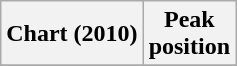<table class="wikitable sortable plainrowheaders" style="text-align:center">
<tr>
<th scope="col">Chart (2010)</th>
<th scope="col">Peak<br>position</th>
</tr>
<tr>
</tr>
</table>
